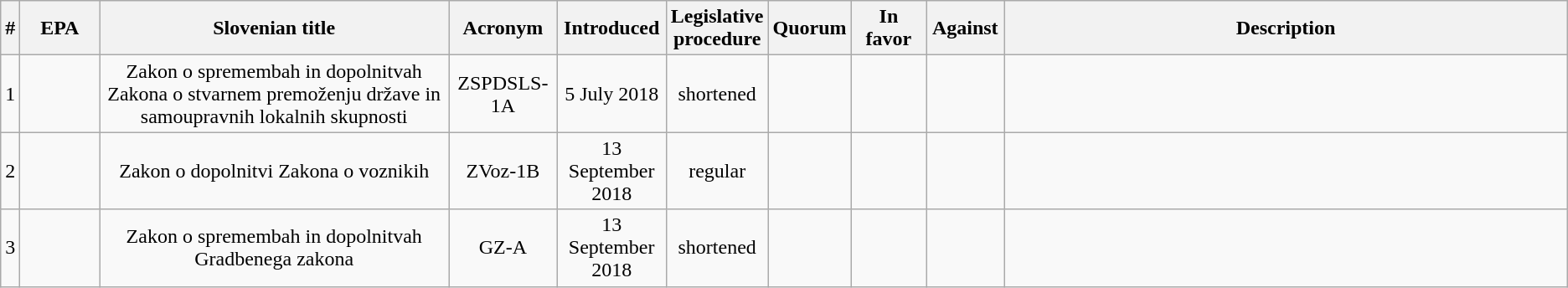<table class="wikitable" style="text-align: center;">
<tr>
<th style="width:5px;">#</th>
<th style="width:60px;">EPA</th>
<th style="width:300px;">Slovenian title</th>
<th style="width:80px;">Acronym</th>
<th style="width:80px;">Introduced</th>
<th style="width:70px;">Legislative procedure</th>
<th style="width:55px;">Quorum</th>
<th style="width:55px;">In favor</th>
<th style="width:55px;">Against</th>
<th style="width:500px;">Description</th>
</tr>
<tr>
<td>1</td>
<td></td>
<td>Zakon o spremembah in dopolnitvah Zakona o stvarnem premoženju države in samoupravnih lokalnih skupnosti</td>
<td>ZSPDSLS-1A</td>
<td>5 July 2018</td>
<td>shortened</td>
<td></td>
<td></td>
<td></td>
<td></td>
</tr>
<tr>
<td>2</td>
<td></td>
<td>Zakon o dopolnitvi Zakona o voznikih</td>
<td>ZVoz-1B</td>
<td>13 September 2018</td>
<td>regular</td>
<td></td>
<td></td>
<td></td>
<td></td>
</tr>
<tr>
<td>3</td>
<td></td>
<td>Zakon o spremembah in dopolnitvah Gradbenega zakona</td>
<td>GZ-A</td>
<td>13 September 2018</td>
<td>shortened</td>
<td></td>
<td></td>
<td></td>
<td></td>
</tr>
</table>
